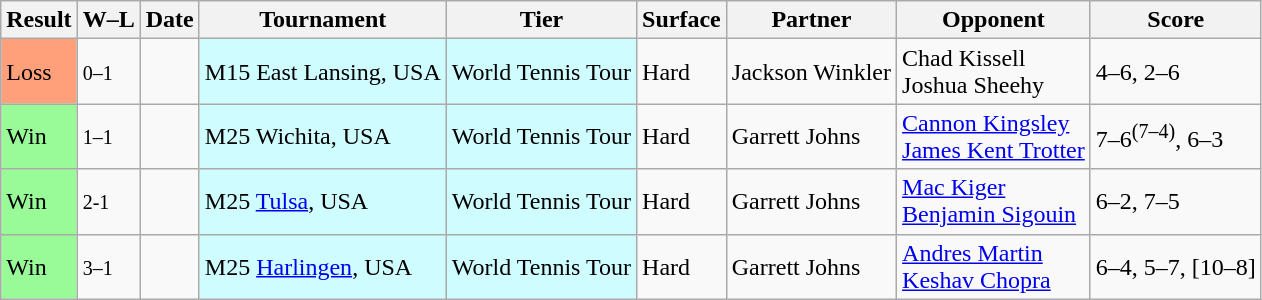<table class="sortable wikitable">
<tr>
<th>Result</th>
<th class="unsortable">W–L</th>
<th>Date</th>
<th>Tournament</th>
<th>Tier</th>
<th>Surface</th>
<th>Partner</th>
<th>Opponent</th>
<th class="unsortable">Score</th>
</tr>
<tr>
<td bgcolor=FFA07A>Loss</td>
<td><small>0–1</small></td>
<td></td>
<td style="background:#cffcff;">M15 East Lansing, USA</td>
<td style="background:#cffcff;">World Tennis Tour</td>
<td>Hard</td>
<td> Jackson Winkler</td>
<td> Chad Kissell<br> Joshua Sheehy</td>
<td>4–6, 2–6</td>
</tr>
<tr>
<td bgcolor=98FB98>Win</td>
<td><small>1–1</small></td>
<td></td>
<td style="background:#cffcff;">M25 Wichita, USA</td>
<td style="background:#cffcff;">World Tennis Tour</td>
<td>Hard</td>
<td> Garrett Johns</td>
<td> <a href='#'>Cannon Kingsley</a><br> <a href='#'>James Kent Trotter</a></td>
<td>7–6<sup>(7–4)</sup>, 6–3</td>
</tr>
<tr>
<td bgcolor=98FB98>Win</td>
<td><small>2-1</small></td>
<td></td>
<td style="background:#cffcff;">M25 <a href='#'>Tulsa</a>, USA</td>
<td style="background:#cffcff;">World Tennis Tour</td>
<td>Hard</td>
<td> Garrett Johns</td>
<td> <a href='#'>Mac Kiger</a><br> <a href='#'>Benjamin Sigouin</a></td>
<td>6–2, 7–5</td>
</tr>
<tr>
<td bgcolor=98FB98>Win</td>
<td><small>3–1</small></td>
<td></td>
<td style="background:#cffcff;">M25 <a href='#'>Harlingen</a>, USA</td>
<td style="background:#cffcff;">World Tennis Tour</td>
<td>Hard</td>
<td> Garrett Johns</td>
<td> <a href='#'>Andres Martin</a><br> <a href='#'>Keshav Chopra</a></td>
<td>6–4, 5–7, [10–8]</td>
</tr>
</table>
